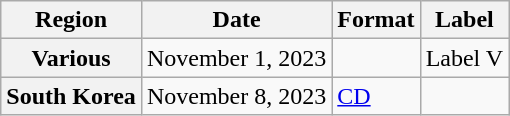<table class="wikitable plainrowheaders">
<tr>
<th scope="col">Region</th>
<th scope="col">Date</th>
<th scope="col">Format</th>
<th scope="col">Label</th>
</tr>
<tr>
<th scope="row">Various</th>
<td>November 1, 2023</td>
<td></td>
<td rowspan="1">Label V</td>
</tr>
<tr>
<th scope="row">South Korea</th>
<td>November 8, 2023</td>
<td><a href='#'>CD</a></td>
<td></td>
</tr>
</table>
